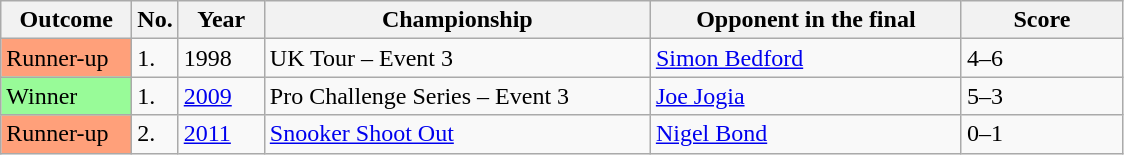<table class="sortable wikitable">
<tr>
<th width="80">Outcome</th>
<th width="20">No.</th>
<th width="50">Year</th>
<th style="width:250px;">Championship</th>
<th style="width:200px;">Opponent in the final</th>
<th style="width:100px;">Score</th>
</tr>
<tr>
<td style="background:#ffa07a;">Runner-up</td>
<td>1.</td>
<td>1998</td>
<td>UK Tour – Event 3</td>
<td> <a href='#'>Simon Bedford</a></td>
<td>4–6</td>
</tr>
<tr>
<td style="background:#98fb98;">Winner</td>
<td>1.</td>
<td><a href='#'>2009</a></td>
<td>Pro Challenge Series – Event 3</td>
<td> <a href='#'>Joe Jogia</a></td>
<td>5–3</td>
</tr>
<tr>
<td style="background:#ffa07a;">Runner-up</td>
<td>2.</td>
<td><a href='#'>2011</a></td>
<td><a href='#'>Snooker Shoot Out</a></td>
<td> <a href='#'>Nigel Bond</a></td>
<td>0–1</td>
</tr>
</table>
